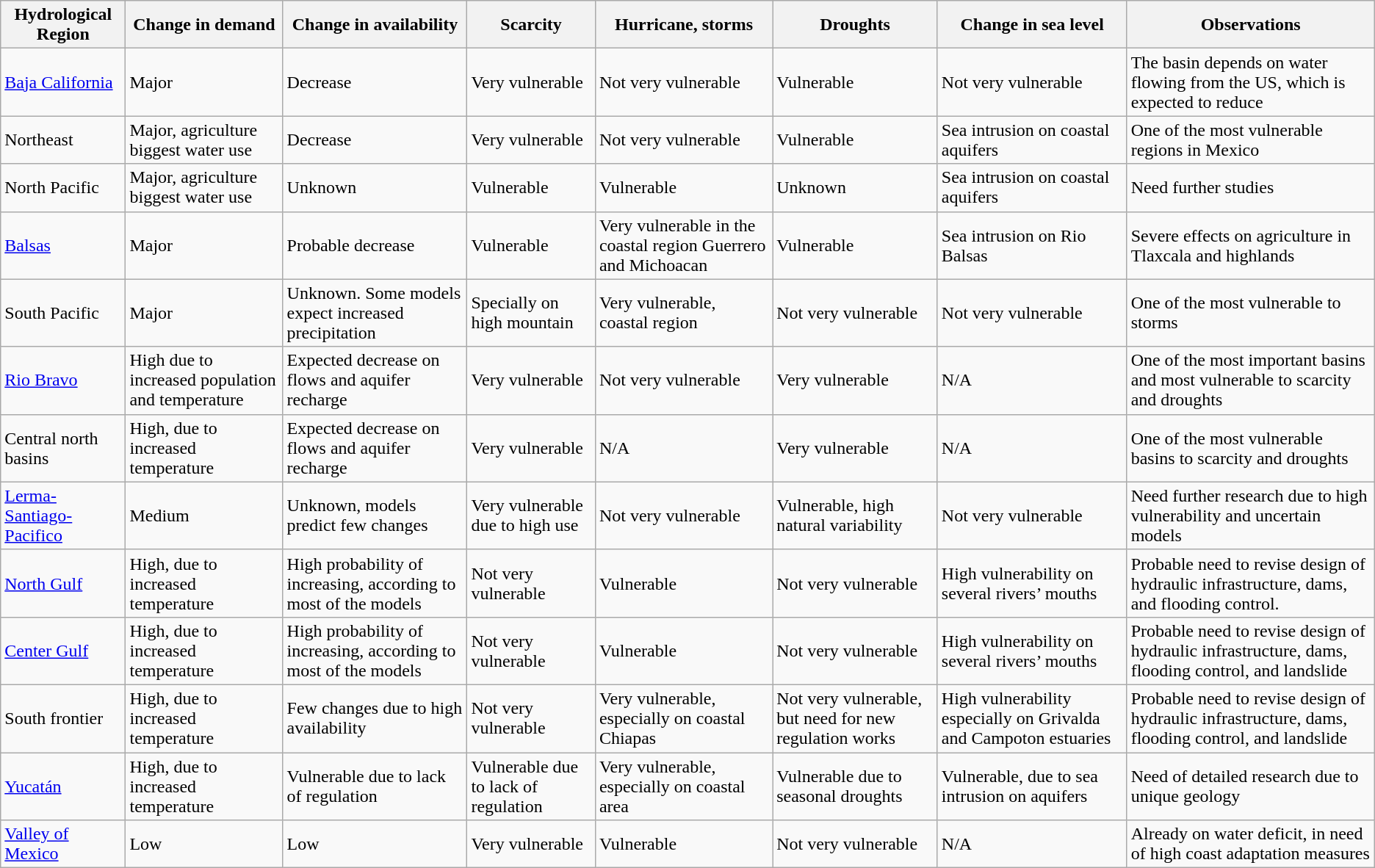<table class="wikitable">
<tr>
<th>Hydrological Region</th>
<th>Change in demand</th>
<th>Change in availability</th>
<th>Scarcity</th>
<th>Hurricane, storms</th>
<th>Droughts</th>
<th>Change in sea level</th>
<th>Observations</th>
</tr>
<tr>
<td><a href='#'>Baja California</a></td>
<td>Major</td>
<td>Decrease</td>
<td>Very vulnerable</td>
<td>Not very vulnerable</td>
<td>Vulnerable</td>
<td>Not very vulnerable</td>
<td>The basin depends on water flowing from the US, which is expected to reduce</td>
</tr>
<tr>
<td>Northeast</td>
<td>Major, agriculture biggest water use</td>
<td>Decrease</td>
<td>Very vulnerable</td>
<td>Not very vulnerable</td>
<td>Vulnerable</td>
<td>Sea intrusion on coastal aquifers</td>
<td>One of the most vulnerable regions in Mexico</td>
</tr>
<tr>
<td>North Pacific</td>
<td>Major, agriculture biggest water use</td>
<td>Unknown</td>
<td>Vulnerable</td>
<td>Vulnerable</td>
<td>Unknown</td>
<td>Sea intrusion on coastal aquifers</td>
<td>Need further studies</td>
</tr>
<tr>
<td><a href='#'>Balsas</a></td>
<td>Major</td>
<td>Probable decrease</td>
<td>Vulnerable</td>
<td>Very vulnerable in the coastal region Guerrero and Michoacan</td>
<td>Vulnerable</td>
<td>Sea intrusion on Rio Balsas</td>
<td>Severe effects on agriculture in Tlaxcala and highlands</td>
</tr>
<tr>
<td>South Pacific</td>
<td>Major</td>
<td>Unknown. Some models expect increased precipitation</td>
<td>Specially on high mountain</td>
<td>Very vulnerable, coastal region</td>
<td>Not very vulnerable</td>
<td>Not very vulnerable</td>
<td>One of the most vulnerable to storms</td>
</tr>
<tr>
<td><a href='#'>Rio Bravo</a></td>
<td>High due to increased population and temperature</td>
<td>Expected decrease on flows and aquifer recharge</td>
<td>Very vulnerable</td>
<td>Not very vulnerable</td>
<td>Very vulnerable</td>
<td>N/A</td>
<td>One of the most important basins and most vulnerable to scarcity and droughts</td>
</tr>
<tr>
<td>Central north basins</td>
<td>High, due to increased temperature</td>
<td>Expected decrease on flows and aquifer recharge</td>
<td>Very vulnerable</td>
<td>N/A</td>
<td>Very vulnerable</td>
<td>N/A</td>
<td>One of the most vulnerable basins to scarcity and droughts</td>
</tr>
<tr>
<td><a href='#'>Lerma-Santiago-Pacifico</a></td>
<td>Medium</td>
<td>Unknown, models predict few changes</td>
<td>Very vulnerable due to high use</td>
<td>Not very vulnerable</td>
<td>Vulnerable, high natural variability</td>
<td>Not very vulnerable</td>
<td>Need further research due to high vulnerability and uncertain models</td>
</tr>
<tr>
<td><a href='#'>North Gulf</a></td>
<td>High, due to increased temperature</td>
<td>High probability of increasing, according to most of the models</td>
<td>Not very vulnerable</td>
<td>Vulnerable</td>
<td>Not very vulnerable</td>
<td>High vulnerability on several rivers’ mouths</td>
<td>Probable need to revise design of hydraulic infrastructure, dams, and flooding control.</td>
</tr>
<tr>
<td><a href='#'>Center Gulf</a></td>
<td>High, due to increased temperature</td>
<td>High probability of increasing, according to most of the models</td>
<td>Not very vulnerable</td>
<td>Vulnerable</td>
<td>Not very vulnerable</td>
<td>High vulnerability on several rivers’ mouths</td>
<td>Probable need to revise design of hydraulic infrastructure, dams, flooding control, and landslide</td>
</tr>
<tr>
<td>South frontier</td>
<td>High, due to increased temperature</td>
<td>Few changes due to high availability</td>
<td>Not very vulnerable</td>
<td>Very vulnerable, especially on coastal Chiapas</td>
<td>Not very vulnerable, but need for new regulation works</td>
<td>High vulnerability especially on Grivalda and Campoton estuaries</td>
<td>Probable need to revise design of hydraulic infrastructure, dams, flooding control, and landslide</td>
</tr>
<tr>
<td><a href='#'>Yucatán</a></td>
<td>High, due to increased temperature</td>
<td>Vulnerable due to lack of regulation</td>
<td>Vulnerable due to lack of regulation</td>
<td>Very vulnerable, especially on coastal area</td>
<td>Vulnerable due to seasonal droughts</td>
<td>Vulnerable, due to sea intrusion on aquifers</td>
<td>Need of detailed research due to unique geology</td>
</tr>
<tr>
<td><a href='#'>Valley of Mexico</a></td>
<td>Low</td>
<td>Low</td>
<td>Very vulnerable</td>
<td>Vulnerable</td>
<td>Not very vulnerable</td>
<td>N/A</td>
<td>Already on water deficit, in need of high coast adaptation measures</td>
</tr>
</table>
